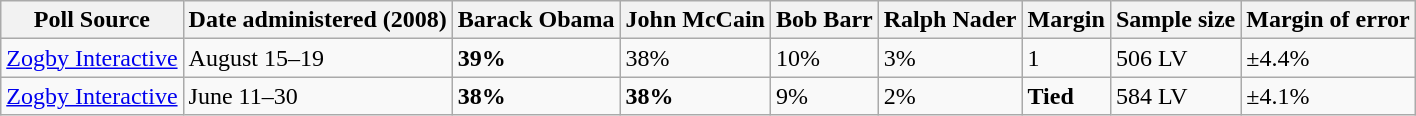<table class="wikitable collapsible">
<tr>
<th>Poll Source</th>
<th>Date administered (2008)</th>
<th>Barack Obama</th>
<th>John McCain</th>
<th>Bob Barr</th>
<th>Ralph Nader</th>
<th>Margin</th>
<th>Sample size</th>
<th>Margin of error</th>
</tr>
<tr>
<td><a href='#'>Zogby Interactive</a></td>
<td>August 15–19</td>
<td><strong>39%</strong></td>
<td>38%</td>
<td>10%</td>
<td>3%</td>
<td>1</td>
<td>506 LV</td>
<td>±4.4%</td>
</tr>
<tr>
<td><a href='#'>Zogby Interactive</a></td>
<td>June 11–30</td>
<td><strong>38%</strong></td>
<td><strong>38%</strong></td>
<td>9%</td>
<td>2%</td>
<td><strong>Tied</strong></td>
<td>584 LV</td>
<td>±4.1%</td>
</tr>
</table>
